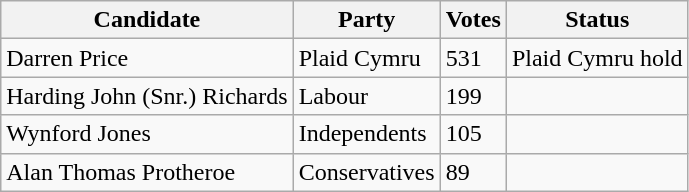<table class="wikitable sortable">
<tr>
<th>Candidate</th>
<th>Party</th>
<th>Votes</th>
<th>Status</th>
</tr>
<tr>
<td>Darren Price</td>
<td>Plaid Cymru</td>
<td>531</td>
<td>Plaid Cymru hold</td>
</tr>
<tr>
<td>Harding John (Snr.) Richards</td>
<td>Labour</td>
<td>199</td>
<td></td>
</tr>
<tr>
<td>Wynford Jones</td>
<td>Independents</td>
<td>105</td>
<td></td>
</tr>
<tr>
<td>Alan Thomas Protheroe</td>
<td>Conservatives</td>
<td>89</td>
<td></td>
</tr>
</table>
